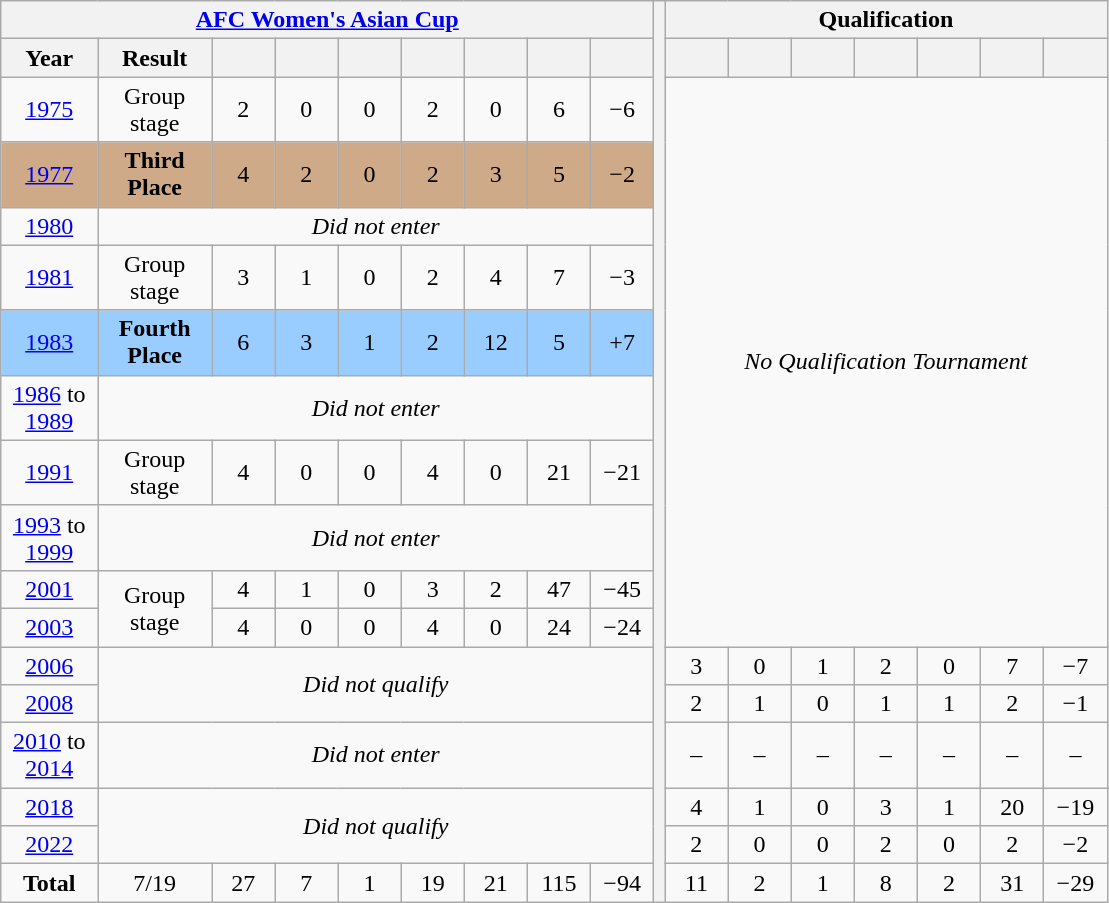<table class="wikitable" style="text-align: center;">
<tr>
<th colspan=9><a href='#'>AFC Women's Asian Cup</a></th>
<th style="width:1%;" rowspan="22"></th>
<th colspan=7>Qualification</th>
</tr>
<tr>
<th width=50>Year</th>
<th width=60>Result</th>
<th width=30></th>
<th width=30></th>
<th width=30></th>
<th width=30></th>
<th width=30></th>
<th width=30></th>
<th width=30></th>
<th width=30></th>
<th width=30></th>
<th width=30></th>
<th width=30></th>
<th width=30></th>
<th width=30></th>
<th width=30></th>
</tr>
<tr>
<td><a href='#'>1975</a></td>
<td>Group stage</td>
<td>2</td>
<td>0</td>
<td>0</td>
<td>2</td>
<td>0</td>
<td>6</td>
<td>−6</td>
<td rowspan=10 colspan=7><em>No Qualification Tournament</em></td>
</tr>
<tr style="background: #cfaa88">
<td> <a href='#'>1977</a></td>
<td><strong>Third Place</strong></td>
<td>4</td>
<td>2</td>
<td>0</td>
<td>2</td>
<td>3</td>
<td>5</td>
<td>−2</td>
</tr>
<tr>
<td> <a href='#'>1980</a></td>
<td colspan=8><em>Did not enter</em></td>
</tr>
<tr>
<td> <a href='#'>1981</a></td>
<td>Group stage</td>
<td>3</td>
<td>1</td>
<td>0</td>
<td>2</td>
<td>4</td>
<td>7</td>
<td>−3</td>
</tr>
<tr style="background:#9acdff;">
<td> <a href='#'>1983</a></td>
<td><strong>Fourth Place</strong></td>
<td>6</td>
<td>3</td>
<td>1</td>
<td>2</td>
<td>12</td>
<td>5</td>
<td>+7</td>
</tr>
<tr>
<td> <a href='#'>1986</a> to <br> <a href='#'>1989</a></td>
<td colspan=8><em>Did not enter</em></td>
</tr>
<tr>
<td> <a href='#'>1991</a></td>
<td>Group stage</td>
<td>4</td>
<td>0</td>
<td>0</td>
<td>4</td>
<td>0</td>
<td>21</td>
<td>−21</td>
</tr>
<tr>
<td> <a href='#'>1993</a> to <br>   <a href='#'>1999</a></td>
<td colspan=8><em>Did not enter</em></td>
</tr>
<tr>
<td> <a href='#'>2001</a></td>
<td rowspan=2>Group stage</td>
<td>4</td>
<td>1</td>
<td>0</td>
<td>3</td>
<td>2</td>
<td>47</td>
<td>−45</td>
</tr>
<tr>
<td> <a href='#'>2003</a></td>
<td>4</td>
<td>0</td>
<td>0</td>
<td>4</td>
<td>0</td>
<td>24</td>
<td>−24</td>
</tr>
<tr>
<td> <a href='#'>2006</a></td>
<td colspan=8 rowspan=2><em>Did not qualify</em></td>
<td>3</td>
<td>0</td>
<td>1</td>
<td>2</td>
<td>0</td>
<td>7</td>
<td>−7</td>
</tr>
<tr>
<td> <a href='#'>2008</a></td>
<td>2</td>
<td>1</td>
<td>0</td>
<td>1</td>
<td>1</td>
<td>2</td>
<td>−1</td>
</tr>
<tr>
<td> <a href='#'>2010</a> to <br> <a href='#'>2014</a></td>
<td colspan=8><em>Did not enter</em></td>
<td>–</td>
<td>–</td>
<td>–</td>
<td>–</td>
<td>–</td>
<td>–</td>
<td>–</td>
</tr>
<tr>
<td> <a href='#'>2018</a></td>
<td colspan=8 rowspan=2><em>Did not qualify</em></td>
<td>4</td>
<td>1</td>
<td>0</td>
<td>3</td>
<td>1</td>
<td>20</td>
<td>−19</td>
</tr>
<tr>
<td> <a href='#'>2022</a></td>
<td>2</td>
<td>0</td>
<td>0</td>
<td>2</td>
<td>0</td>
<td>2</td>
<td>−2</td>
</tr>
<tr>
<td><strong>Total</strong></td>
<td>7/19</td>
<td>27</td>
<td>7</td>
<td>1</td>
<td>19</td>
<td>21</td>
<td>115</td>
<td>−94</td>
<td>11</td>
<td>2</td>
<td>1</td>
<td>8</td>
<td>2</td>
<td>31</td>
<td>−29</td>
</tr>
</table>
